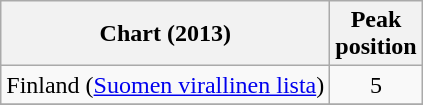<table class="wikitable">
<tr>
<th scope="col">Chart (2013)</th>
<th scope="col">Peak<br>position</th>
</tr>
<tr>
<td>Finland (<a href='#'>Suomen virallinen lista</a>)</td>
<td style="text-align:center;">5</td>
</tr>
<tr>
</tr>
</table>
